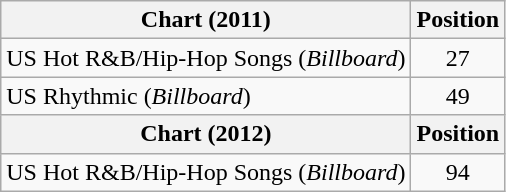<table class="wikitable">
<tr>
<th>Chart (2011)</th>
<th>Position</th>
</tr>
<tr>
<td>US Hot R&B/Hip-Hop Songs (<em>Billboard</em>)</td>
<td style="text-align:center">27</td>
</tr>
<tr>
<td>US Rhythmic (<em>Billboard</em>)</td>
<td style="text-align:center">49</td>
</tr>
<tr>
<th>Chart (2012)</th>
<th>Position</th>
</tr>
<tr>
<td>US Hot R&B/Hip-Hop Songs (<em>Billboard</em>)</td>
<td style="text-align:center">94</td>
</tr>
</table>
